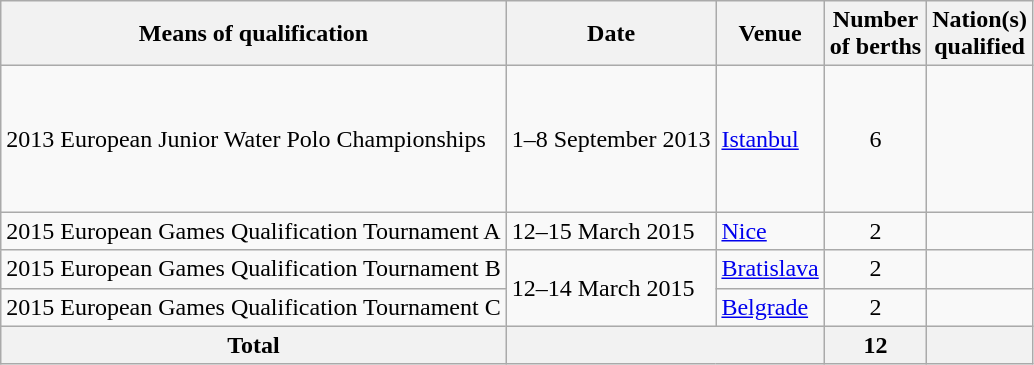<table class="wikitable">
<tr>
<th>Means of qualification</th>
<th>Date</th>
<th>Venue</th>
<th>Number<br>of berths</th>
<th>Nation(s)<br>qualified</th>
</tr>
<tr>
<td>2013 European Junior Water Polo Championships</td>
<td>1–8 September 2013</td>
<td> <a href='#'>Istanbul</a></td>
<td align="center">6</td>
<td><br><br><br><br><br></td>
</tr>
<tr>
<td>2015 European Games Qualification Tournament A</td>
<td>12–15 March 2015</td>
<td> <a href='#'>Nice</a></td>
<td align="center">2</td>
<td><br></td>
</tr>
<tr>
<td>2015 European Games Qualification Tournament B</td>
<td rowspan=2>12–14 March 2015</td>
<td> <a href='#'>Bratislava</a></td>
<td align="center">2</td>
<td><br></td>
</tr>
<tr>
<td>2015 European Games Qualification Tournament C</td>
<td> <a href='#'>Belgrade</a></td>
<td align="center">2</td>
<td><br></td>
</tr>
<tr>
<th>Total</th>
<th colspan="2"></th>
<th>12</th>
<th></th>
</tr>
</table>
